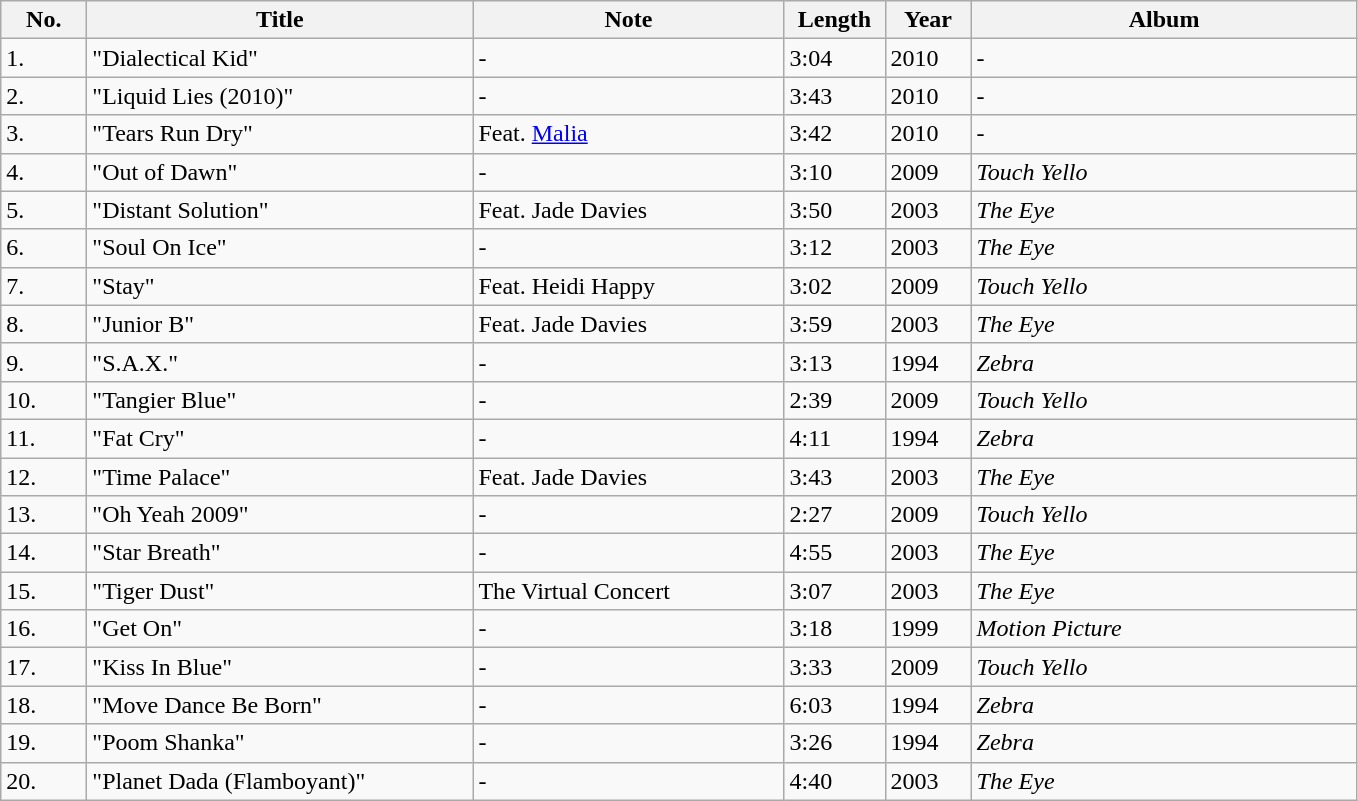<table class="sortable wikitable">
<tr>
<th width="50">No.</th>
<th width="250">Title</th>
<th width="200">Note</th>
<th width="60">Length</th>
<th width="50">Year</th>
<th width="250">Album</th>
</tr>
<tr>
<td>1.</td>
<td>"Dialectical Kid"</td>
<td><em>-</em></td>
<td>3:04</td>
<td>2010</td>
<td><em>-</em></td>
</tr>
<tr>
<td>2.</td>
<td>"Liquid Lies (2010)"</td>
<td><em>-</em></td>
<td>3:43</td>
<td>2010</td>
<td><em>-</em></td>
</tr>
<tr>
<td>3.</td>
<td>"Tears Run Dry"</td>
<td>Feat. <a href='#'>Malia</a></td>
<td>3:42</td>
<td>2010</td>
<td><em>-</em></td>
</tr>
<tr>
<td>4.</td>
<td>"Out of Dawn"</td>
<td><em>-</em></td>
<td>3:10</td>
<td>2009</td>
<td><em>Touch Yello</em></td>
</tr>
<tr>
<td>5.</td>
<td>"Distant Solution"</td>
<td>Feat. Jade Davies</td>
<td>3:50</td>
<td>2003</td>
<td><em>The Eye</em></td>
</tr>
<tr>
<td>6.</td>
<td>"Soul On Ice"</td>
<td><em>-</em></td>
<td>3:12</td>
<td>2003</td>
<td><em>The Eye</em></td>
</tr>
<tr>
<td>7.</td>
<td>"Stay"</td>
<td>Feat. Heidi Happy</td>
<td>3:02</td>
<td>2009</td>
<td><em>Touch Yello</em></td>
</tr>
<tr>
<td>8.</td>
<td>"Junior B"</td>
<td>Feat. Jade Davies</td>
<td>3:59</td>
<td>2003</td>
<td><em>The Eye</em></td>
</tr>
<tr>
<td>9.</td>
<td>"S.A.X."</td>
<td><em>-</em></td>
<td>3:13</td>
<td>1994</td>
<td><em>Zebra</em></td>
</tr>
<tr>
<td>10.</td>
<td>"Tangier Blue"</td>
<td><em>-</em></td>
<td>2:39</td>
<td>2009</td>
<td><em>Touch Yello</em></td>
</tr>
<tr>
<td>11.</td>
<td>"Fat Cry"</td>
<td><em>-</em></td>
<td>4:11</td>
<td>1994</td>
<td><em>Zebra</em></td>
</tr>
<tr>
<td>12.</td>
<td>"Time Palace"</td>
<td>Feat. Jade Davies</td>
<td>3:43</td>
<td>2003</td>
<td><em>The Eye</em></td>
</tr>
<tr>
<td>13.</td>
<td>"Oh Yeah 2009"</td>
<td><em>-</em></td>
<td>2:27</td>
<td>2009</td>
<td><em>Touch Yello</em></td>
</tr>
<tr>
<td>14.</td>
<td>"Star Breath"</td>
<td><em>-</em></td>
<td>4:55</td>
<td>2003</td>
<td><em>The Eye</em></td>
</tr>
<tr>
<td>15.</td>
<td>"Tiger Dust"</td>
<td>The Virtual Concert</td>
<td>3:07</td>
<td>2003</td>
<td><em>The Eye</em></td>
</tr>
<tr>
<td>16.</td>
<td>"Get On"</td>
<td><em>-</em></td>
<td>3:18</td>
<td>1999</td>
<td><em>Motion Picture</em></td>
</tr>
<tr>
<td>17.</td>
<td>"Kiss In Blue"</td>
<td><em>-</em></td>
<td>3:33</td>
<td>2009</td>
<td><em>Touch Yello</em></td>
</tr>
<tr>
<td>18.</td>
<td>"Move Dance Be Born"</td>
<td><em>-</em></td>
<td>6:03</td>
<td>1994</td>
<td><em>Zebra</em></td>
</tr>
<tr>
<td>19.</td>
<td>"Poom Shanka"</td>
<td><em>-</em></td>
<td>3:26</td>
<td>1994</td>
<td><em>Zebra</em></td>
</tr>
<tr>
<td>20.</td>
<td>"Planet Dada (Flamboyant)"</td>
<td><em>-</em></td>
<td>4:40</td>
<td>2003</td>
<td><em>The Eye</em></td>
</tr>
</table>
